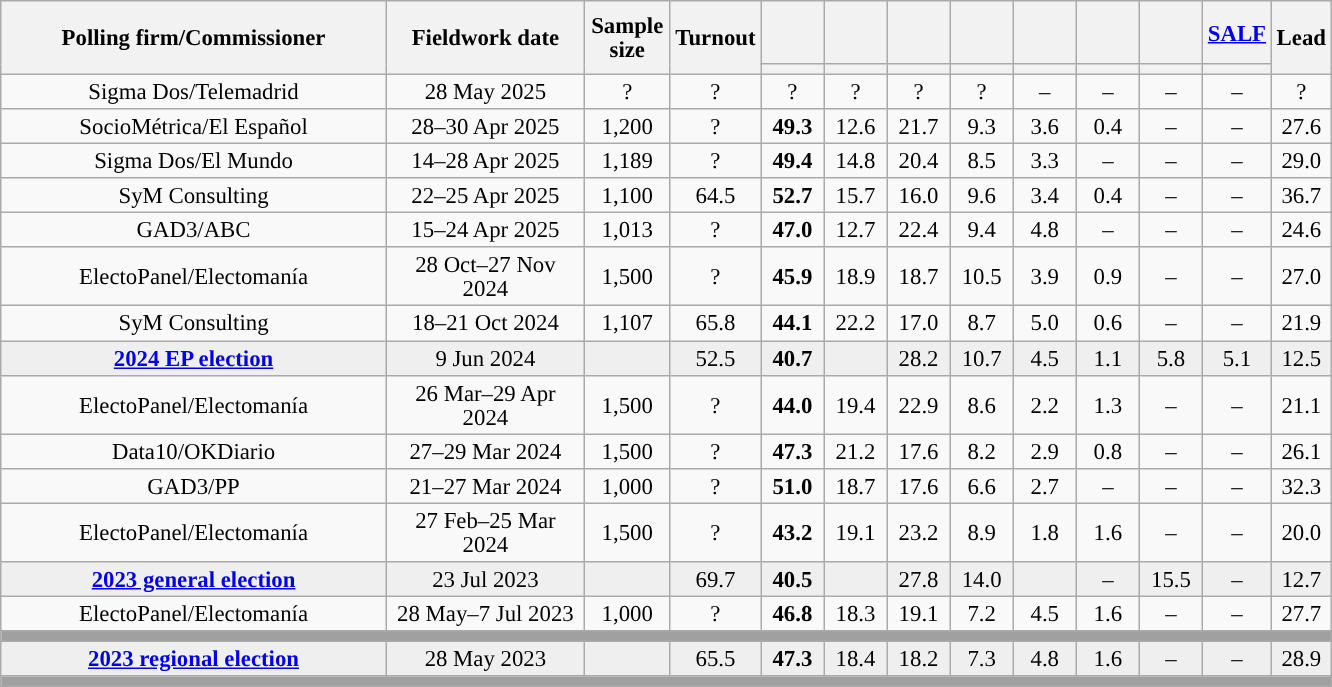<table class="wikitable collapsible" style="text-align:center; font-size:95%; line-height:16px;">
<tr style="height:42px;">
<th style="width:250px;" rowspan="2">Polling firm/Commissioner</th>
<th style="width:125px;" rowspan="2">Fieldwork date</th>
<th style="width:50px;" rowspan="2">Sample size</th>
<th style="width:45px;" rowspan="2">Turnout</th>
<th style="width:35px;"></th>
<th style="width:35px;"></th>
<th style="width:35px;"></th>
<th style="width:35px;"></th>
<th style="width:35px;"><br></th>
<th style="width:35px;"></th>
<th style="width:35px;"></th>
<th style="width:35px;"><a href='#'>SALF</a></th>
<th style="width:30px;" rowspan="2">Lead</th>
</tr>
<tr>
<th style="color:inherit;background:"></th>
<th style="color:inherit;background:"></th>
<th style="color:inherit;background:"></th>
<th style="color:inherit;background:"></th>
<th style="color:inherit;background:"></th>
<th style="color:inherit;background:"></th>
<th style="color:inherit;background:"></th>
<th style="color:inherit;background:"></th>
</tr>
<tr>
<td>Sigma Dos/Telemadrid</td>
<td>28 May 2025</td>
<td>?</td>
<td>?</td>
<td>?<br></td>
<td>?<br></td>
<td>?<br></td>
<td>?<br></td>
<td>–</td>
<td>–</td>
<td>–</td>
<td>–</td>
<td style="background:">?</td>
</tr>
<tr>
<td>SocioMétrica/El Español</td>
<td>28–30 Apr 2025</td>
<td>1,200</td>
<td>?</td>
<td><strong>49.3</strong><br></td>
<td>12.6<br></td>
<td>21.7<br></td>
<td>9.3<br></td>
<td>3.6<br></td>
<td>0.4<br></td>
<td>–</td>
<td>–</td>
<td style="background:">27.6</td>
</tr>
<tr>
<td>Sigma Dos/El Mundo</td>
<td>14–28 Apr 2025</td>
<td>1,189</td>
<td>?</td>
<td><strong>49.4</strong><br></td>
<td>14.8<br></td>
<td>20.4<br></td>
<td>8.5<br></td>
<td>3.3<br></td>
<td>–</td>
<td>–</td>
<td>–</td>
<td style="background:">29.0</td>
</tr>
<tr>
<td>SyM Consulting</td>
<td>22–25 Apr 2025</td>
<td>1,100</td>
<td>64.5</td>
<td><strong>52.7</strong><br></td>
<td>15.7<br></td>
<td>16.0<br></td>
<td>9.6<br></td>
<td>3.4<br></td>
<td>0.4<br></td>
<td>–</td>
<td>–</td>
<td style="background:">36.7</td>
</tr>
<tr>
<td>GAD3/ABC</td>
<td>15–24 Apr 2025</td>
<td>1,013</td>
<td>?</td>
<td><strong>47.0</strong><br></td>
<td>12.7<br></td>
<td>22.4<br></td>
<td>9.4<br></td>
<td>4.8<br></td>
<td>–</td>
<td>–</td>
<td>–</td>
<td style="background:">24.6</td>
</tr>
<tr>
<td>ElectoPanel/Electomanía</td>
<td>28 Oct–27 Nov 2024</td>
<td>1,500</td>
<td>?</td>
<td><strong>45.9</strong><br></td>
<td>18.9<br></td>
<td>18.7<br></td>
<td>10.5<br></td>
<td>3.9<br></td>
<td>0.9<br></td>
<td>–</td>
<td>–</td>
<td style="background:">27.0</td>
</tr>
<tr>
<td>SyM Consulting</td>
<td>18–21 Oct 2024</td>
<td>1,107</td>
<td>65.8</td>
<td><strong>44.1</strong><br></td>
<td>22.2<br></td>
<td>17.0<br></td>
<td>8.7<br></td>
<td>5.0<br></td>
<td>0.6<br></td>
<td>–</td>
<td>–</td>
<td style="background:">21.9</td>
</tr>
<tr style="background:#EFEFEF;">
<td><strong><a href='#'>2024 EP election</a></strong></td>
<td>9 Jun 2024</td>
<td></td>
<td>52.5</td>
<td><strong>40.7</strong><br></td>
<td></td>
<td>28.2<br></td>
<td>10.7<br></td>
<td>4.5<br></td>
<td>1.1<br></td>
<td>5.8<br></td>
<td>5.1<br></td>
<td style="background:">12.5</td>
</tr>
<tr>
<td>ElectoPanel/Electomanía</td>
<td>26 Mar–29 Apr 2024</td>
<td>1,500</td>
<td>?</td>
<td><strong>44.0</strong><br></td>
<td>19.4<br></td>
<td>22.9<br></td>
<td>8.6<br></td>
<td>2.2<br></td>
<td>1.3<br></td>
<td>–</td>
<td>–</td>
<td style="background:">21.1</td>
</tr>
<tr>
<td>Data10/OKDiario</td>
<td>27–29 Mar 2024</td>
<td>1,500</td>
<td>?</td>
<td><strong>47.3</strong><br></td>
<td>21.2<br></td>
<td>17.6<br></td>
<td>8.2<br></td>
<td>2.9<br></td>
<td>0.8<br></td>
<td>–</td>
<td>–</td>
<td style="background:">26.1</td>
</tr>
<tr>
<td>GAD3/PP</td>
<td>21–27 Mar 2024</td>
<td>1,000</td>
<td>?</td>
<td><strong>51.0</strong><br></td>
<td>18.7<br></td>
<td>17.6<br></td>
<td>6.6<br></td>
<td>2.7<br></td>
<td>–</td>
<td>–</td>
<td>–</td>
<td style="background:">32.3</td>
</tr>
<tr>
<td>ElectoPanel/Electomanía</td>
<td>27 Feb–25 Mar 2024</td>
<td>1,500</td>
<td>?</td>
<td><strong>43.2</strong><br></td>
<td>19.1<br></td>
<td>23.2<br></td>
<td>8.9<br></td>
<td>1.8<br></td>
<td>1.6<br></td>
<td>–</td>
<td>–</td>
<td style="background:">20.0</td>
</tr>
<tr style="background:#EFEFEF;">
<td><strong><a href='#'>2023 general election</a></strong></td>
<td>23 Jul 2023</td>
<td></td>
<td>69.7</td>
<td><strong>40.5</strong><br></td>
<td></td>
<td>27.8<br></td>
<td>14.0<br></td>
<td></td>
<td>–</td>
<td>15.5<br></td>
<td>–</td>
<td style="background:">12.7</td>
</tr>
<tr>
<td>ElectoPanel/Electomanía</td>
<td>28 May–7 Jul 2023</td>
<td>1,000</td>
<td>?</td>
<td><strong>46.8</strong><br></td>
<td>18.3<br></td>
<td>19.1<br></td>
<td>7.2<br></td>
<td>4.5<br></td>
<td>1.6<br></td>
<td>–</td>
<td>–</td>
<td style="background:">27.7</td>
</tr>
<tr>
<td colspan="13" style="background:#A0A0A0"></td>
</tr>
<tr style="background:#EFEFEF;">
<td><strong><a href='#'>2023 regional election</a></strong></td>
<td>28 May 2023</td>
<td></td>
<td>65.5</td>
<td><strong>47.3</strong><br></td>
<td>18.4<br></td>
<td>18.2<br></td>
<td>7.3<br></td>
<td>4.8<br></td>
<td>1.6<br></td>
<td>–</td>
<td>–</td>
<td style="background:">28.9</td>
</tr>
<tr>
<td colspan="13" style="background:#A0A0A0"></td>
</tr>
</table>
